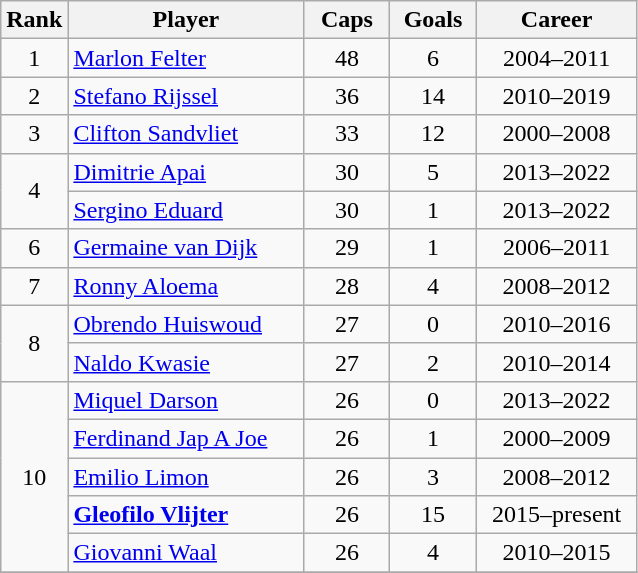<table class="wikitable sortable" style="text-align:center;">
<tr>
<th width=30px>Rank</th>
<th style="width:150px;">Player</th>
<th width=50px>Caps</th>
<th width=50px>Goals</th>
<th style="width:100px;">Career</th>
</tr>
<tr>
<td>1</td>
<td style="text-align: left;"><a href='#'>Marlon Felter</a></td>
<td>48</td>
<td>6</td>
<td>2004–2011</td>
</tr>
<tr>
<td>2</td>
<td style="text-align: left;"><a href='#'>Stefano Rijssel</a></td>
<td>36</td>
<td>14</td>
<td>2010–2019</td>
</tr>
<tr>
<td>3</td>
<td style="text-align: left;"><a href='#'>Clifton Sandvliet</a></td>
<td>33</td>
<td>12</td>
<td>2000–2008</td>
</tr>
<tr>
<td rowspan=2>4</td>
<td style="text-align: left;"><a href='#'>Dimitrie Apai</a></td>
<td>30</td>
<td>5</td>
<td>2013–2022</td>
</tr>
<tr>
<td style="text-align: left;"><a href='#'>Sergino Eduard</a></td>
<td>30</td>
<td>1</td>
<td>2013–2022</td>
</tr>
<tr>
<td>6</td>
<td style="text-align: left;"><a href='#'>Germaine van Dijk</a></td>
<td>29</td>
<td>1</td>
<td>2006–2011</td>
</tr>
<tr>
<td>7</td>
<td style="text-align: left;"><a href='#'>Ronny Aloema</a></td>
<td>28</td>
<td>4</td>
<td>2008–2012</td>
</tr>
<tr>
<td rowspan=2>8</td>
<td style="text-align: left;"><a href='#'>Obrendo Huiswoud</a></td>
<td>27</td>
<td>0</td>
<td>2010–2016</td>
</tr>
<tr>
<td style="text-align: left;"><a href='#'>Naldo Kwasie</a></td>
<td>27</td>
<td>2</td>
<td>2010–2014</td>
</tr>
<tr>
<td rowspan=5>10</td>
<td style="text-align: left;"><a href='#'>Miquel Darson</a></td>
<td>26</td>
<td>0</td>
<td>2013–2022</td>
</tr>
<tr>
<td style="text-align: left;"><a href='#'>Ferdinand Jap A Joe</a></td>
<td>26</td>
<td>1</td>
<td>2000–2009</td>
</tr>
<tr>
<td style="text-align: left;"><a href='#'>Emilio Limon</a></td>
<td>26</td>
<td>3</td>
<td>2008–2012</td>
</tr>
<tr>
<td style="text-align: left;"><strong><a href='#'>Gleofilo Vlijter</a></strong></td>
<td>26</td>
<td>15</td>
<td>2015–present</td>
</tr>
<tr>
<td style="text-align: left;"><a href='#'>Giovanni Waal</a></td>
<td>26</td>
<td>4</td>
<td>2010–2015</td>
</tr>
<tr>
</tr>
</table>
